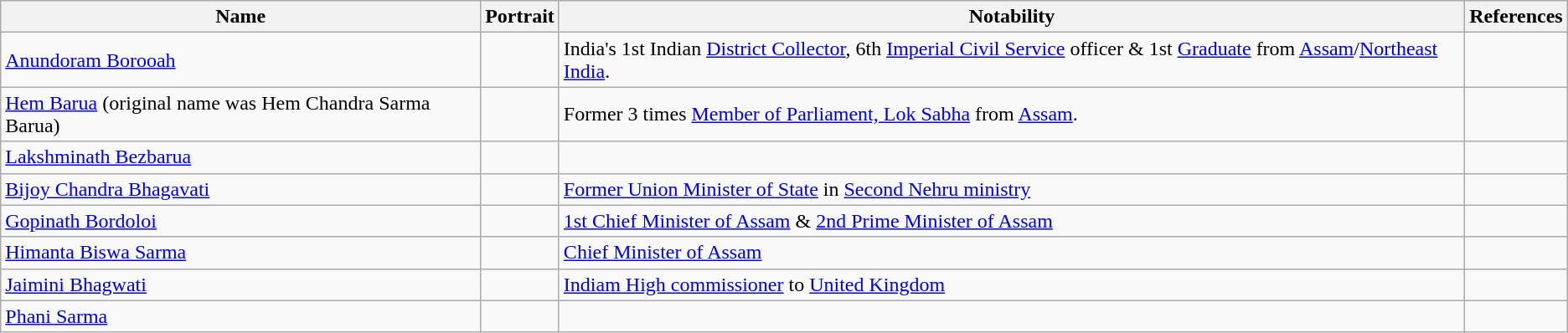<table class="wikitable sortable mw-collapsible">
<tr>
<th>Name</th>
<th>Portrait</th>
<th>Notability</th>
<th>References</th>
</tr>
<tr>
<td><a href='#'>Anundoram Borooah</a></td>
<td></td>
<td>India's 1st Indian <a href='#'>District Collector</a>, 6th <a href='#'>Imperial Civil Service</a> officer & 1st <a href='#'>Graduate</a> from <a href='#'>Assam</a>/<a href='#'>Northeast India</a>.</td>
<td></td>
</tr>
<tr>
<td><a href='#'>Hem Barua</a> (original name was Hem Chandra Sarma Barua)</td>
<td></td>
<td>Former 3 times <a href='#'>Member of Parliament, Lok Sabha</a> from <a href='#'>Assam</a>.</td>
<td></td>
</tr>
<tr>
<td><a href='#'>Lakshminath Bezbarua</a></td>
<td></td>
<td></td>
<td></td>
</tr>
<tr>
<td><a href='#'>Bijoy Chandra Bhagavati</a></td>
<td></td>
<td><a href='#'>Former Union Minister of State</a> in <a href='#'>Second Nehru ministry</a></td>
<td></td>
</tr>
<tr>
<td><a href='#'>Gopinath Bordoloi</a></td>
<td></td>
<td><a href='#'>1st Chief Minister of Assam</a> & <a href='#'>2nd Prime Minister of Assam</a></td>
<td></td>
</tr>
<tr>
<td><a href='#'>Himanta Biswa Sarma</a></td>
<td></td>
<td><a href='#'>Chief Minister of Assam</a></td>
<td></td>
</tr>
<tr>
<td><a href='#'>Jaimini Bhagwati</a></td>
<td></td>
<td><a href='#'>Indiam High commissioner</a> to <a href='#'>United Kingdom</a></td>
<td></td>
</tr>
<tr>
<td><a href='#'>Phani Sarma</a></td>
<td></td>
<td></td>
<td></td>
</tr>
</table>
